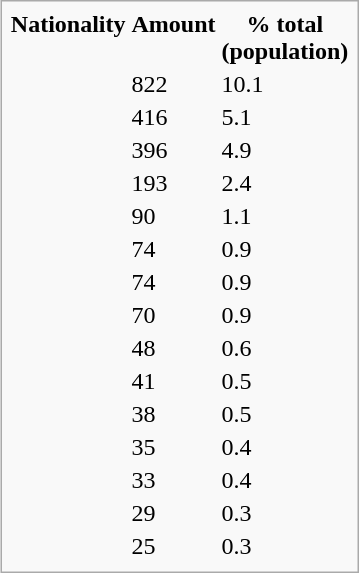<table class="infobox" style="float:right;">
<tr \>
<th>Nationality</th>
<th>Amount</th>
<th>% total<br>(population)</th>
</tr>
<tr>
<td></td>
<td>822</td>
<td>10.1</td>
</tr>
<tr>
<td></td>
<td>416</td>
<td>5.1</td>
</tr>
<tr>
<td></td>
<td>396</td>
<td>4.9</td>
</tr>
<tr>
<td></td>
<td>193</td>
<td>2.4</td>
</tr>
<tr>
<td></td>
<td>90</td>
<td>1.1</td>
</tr>
<tr>
<td></td>
<td>74</td>
<td>0.9</td>
</tr>
<tr>
<td></td>
<td>74</td>
<td>0.9</td>
</tr>
<tr>
<td></td>
<td>70</td>
<td>0.9</td>
</tr>
<tr>
<td></td>
<td>48</td>
<td>0.6</td>
</tr>
<tr>
<td></td>
<td>41</td>
<td>0.5</td>
</tr>
<tr>
<td></td>
<td>38</td>
<td>0.5</td>
</tr>
<tr>
<td></td>
<td>35</td>
<td>0.4</td>
</tr>
<tr>
<td></td>
<td>33</td>
<td>0.4</td>
</tr>
<tr>
<td></td>
<td>29</td>
<td>0.3</td>
</tr>
<tr>
<td></td>
<td>25</td>
<td>0.3</td>
</tr>
<tr>
</tr>
</table>
